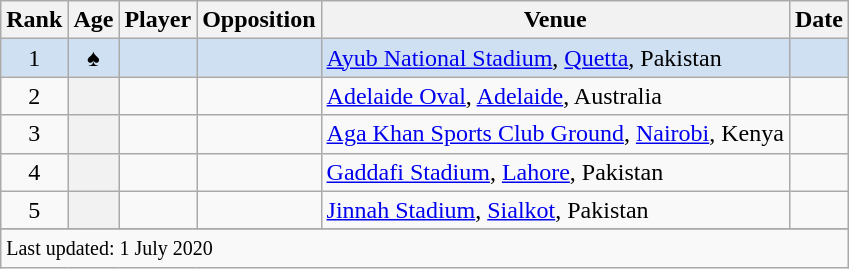<table class="wikitable plainrowheaders sortable">
<tr>
<th scope=col>Rank</th>
<th scope=col>Age</th>
<th scope=col>Player</th>
<th scope=col>Opposition</th>
<th scope=col>Venue</th>
<th scope=col>Date</th>
</tr>
<tr bgcolor=#cee0f2>
<td align=center>1</td>
<th scope="row" style="text-align:center; background:#cee0f2;"> ♠</th>
<td></td>
<td></td>
<td><a href='#'>Ayub National Stadium</a>, <a href='#'>Quetta</a>, Pakistan</td>
<td></td>
</tr>
<tr>
<td align=center>2</td>
<th scope=row style=text-align:center;></th>
<td></td>
<td></td>
<td><a href='#'>Adelaide Oval</a>, <a href='#'>Adelaide</a>, Australia</td>
<td></td>
</tr>
<tr>
<td align=center>3</td>
<th scope=row style=text-align:center;></th>
<td></td>
<td></td>
<td><a href='#'>Aga Khan Sports Club Ground</a>, <a href='#'>Nairobi</a>, Kenya</td>
<td></td>
</tr>
<tr>
<td align=center>4</td>
<th scope=row style=text-align:center;></th>
<td></td>
<td></td>
<td><a href='#'>Gaddafi Stadium</a>, <a href='#'>Lahore</a>, Pakistan</td>
<td></td>
</tr>
<tr>
<td align=center>5</td>
<th scope=row style=text-align:center;></th>
<td></td>
<td></td>
<td><a href='#'>Jinnah Stadium</a>, <a href='#'>Sialkot</a>, Pakistan</td>
<td></td>
</tr>
<tr>
</tr>
<tr class=sortbottom>
<td colspan=7><small>Last updated: 1 July 2020</small></td>
</tr>
</table>
